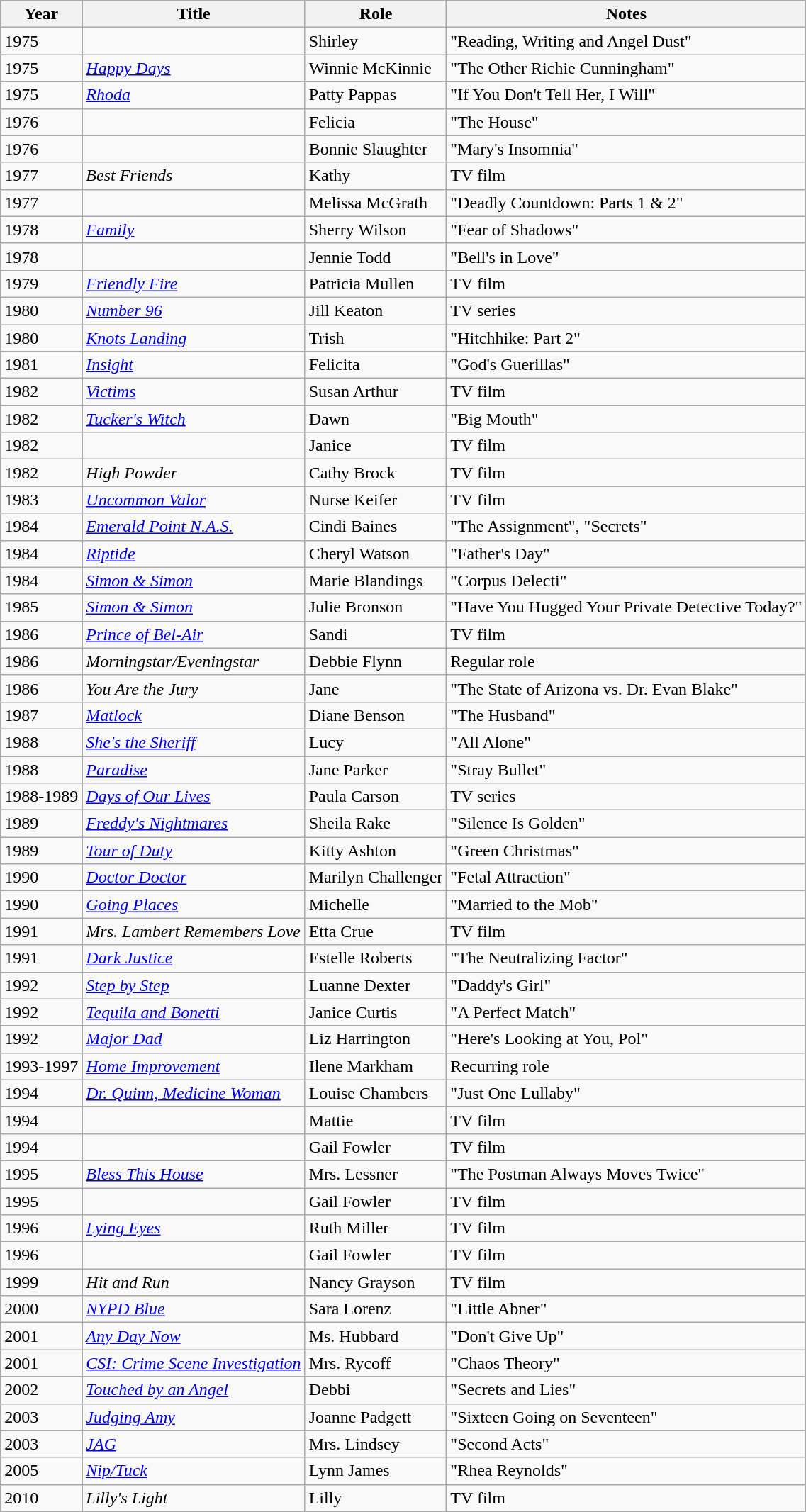<table class="wikitable sortable">
<tr>
<th>Year</th>
<th>Title</th>
<th>Role</th>
<th class="unsortable">Notes</th>
</tr>
<tr>
<td>1975</td>
<td><em></em></td>
<td>Shirley</td>
<td>"Reading, Writing and Angel Dust"</td>
</tr>
<tr>
<td>1975</td>
<td><em><a href='#'>Happy Days</a></em></td>
<td>Winnie McKinnie</td>
<td>"The Other Richie Cunningham"</td>
</tr>
<tr>
<td>1975</td>
<td><em><a href='#'>Rhoda</a></em></td>
<td>Patty Pappas</td>
<td>"If You Don't Tell Her, I Will"</td>
</tr>
<tr>
<td>1976</td>
<td><em></em></td>
<td>Felicia</td>
<td>"The House"</td>
</tr>
<tr>
<td>1976</td>
<td><em></em></td>
<td>Bonnie Slaughter</td>
<td>"Mary's Insomnia"</td>
</tr>
<tr>
<td>1977</td>
<td><em>Best Friends</em></td>
<td>Kathy</td>
<td>TV film</td>
</tr>
<tr>
<td>1977</td>
<td><em></em></td>
<td>Melissa McGrath</td>
<td>"Deadly Countdown: Parts 1 & 2"</td>
</tr>
<tr>
<td>1978</td>
<td><em><a href='#'>Family</a></em></td>
<td>Sherry Wilson</td>
<td>"Fear of Shadows"</td>
</tr>
<tr>
<td>1978</td>
<td><em></em></td>
<td>Jennie Todd</td>
<td>"Bell's in Love"</td>
</tr>
<tr>
<td>1979</td>
<td><em><a href='#'>Friendly Fire</a></em></td>
<td>Patricia Mullen</td>
<td>TV film</td>
</tr>
<tr>
<td>1980</td>
<td><em><a href='#'>Number 96</a></em></td>
<td>Jill Keaton</td>
<td>TV series</td>
</tr>
<tr>
<td>1980</td>
<td><em><a href='#'>Knots Landing</a></em></td>
<td>Trish</td>
<td>"Hitchhike: Part 2"</td>
</tr>
<tr>
<td>1981</td>
<td><em><a href='#'>Insight</a></em></td>
<td>Felicita</td>
<td>"God's Guerillas"</td>
</tr>
<tr>
<td>1982</td>
<td><em><a href='#'>Victims</a></em></td>
<td>Susan Arthur</td>
<td>TV film</td>
</tr>
<tr>
<td>1982</td>
<td><em><a href='#'>Tucker's Witch</a></em></td>
<td>Dawn</td>
<td>"Big Mouth"</td>
</tr>
<tr>
<td>1982</td>
<td><em></em></td>
<td>Janice</td>
<td>TV film</td>
</tr>
<tr>
<td>1982</td>
<td><em>High Powder</em></td>
<td>Cathy Brock</td>
<td>TV film</td>
</tr>
<tr>
<td>1983</td>
<td><em><a href='#'>Uncommon Valor</a></em></td>
<td>Nurse Keifer</td>
<td>TV film</td>
</tr>
<tr>
<td>1984</td>
<td><em><a href='#'>Emerald Point N.A.S.</a></em></td>
<td>Cindi Baines</td>
<td>"The Assignment", "Secrets"</td>
</tr>
<tr>
<td>1984</td>
<td><em><a href='#'>Riptide</a></em></td>
<td>Cheryl Watson</td>
<td>"Father's Day"</td>
</tr>
<tr>
<td>1984</td>
<td><em><a href='#'>Simon & Simon</a></em></td>
<td>Marie Blandings</td>
<td>"Corpus Delecti"</td>
</tr>
<tr>
<td>1985</td>
<td><em><a href='#'>Simon & Simon</a></em></td>
<td>Julie Bronson</td>
<td>"Have You Hugged Your Private Detective Today?"</td>
</tr>
<tr>
<td>1986</td>
<td><em><a href='#'>Prince of Bel-Air</a></em></td>
<td>Sandi</td>
<td>TV film</td>
</tr>
<tr>
<td>1986</td>
<td><em>Morningstar/Eveningstar</em></td>
<td>Debbie Flynn</td>
<td>Regular role</td>
</tr>
<tr>
<td>1986</td>
<td><em>You Are the Jury</em></td>
<td>Jane</td>
<td>"The State of Arizona vs. Dr. Evan Blake"</td>
</tr>
<tr>
<td>1987</td>
<td><em><a href='#'>Matlock</a></em></td>
<td>Diane Benson</td>
<td>"The Husband"</td>
</tr>
<tr>
<td>1988</td>
<td><em><a href='#'>She's the Sheriff</a></em></td>
<td>Lucy</td>
<td>"All Alone"</td>
</tr>
<tr>
<td>1988</td>
<td><em><a href='#'>Paradise</a></em></td>
<td>Jane Parker</td>
<td>"Stray Bullet"</td>
</tr>
<tr>
<td>1988-1989</td>
<td><em><a href='#'>Days of Our Lives</a></em></td>
<td>Paula Carson</td>
<td>TV series</td>
</tr>
<tr>
<td>1989</td>
<td><em><a href='#'>Freddy's Nightmares</a></em></td>
<td>Sheila Rake</td>
<td>"Silence Is Golden"</td>
</tr>
<tr>
<td>1989</td>
<td><em><a href='#'>Tour of Duty</a></em></td>
<td>Kitty Ashton</td>
<td>"Green Christmas"</td>
</tr>
<tr>
<td>1990</td>
<td><em><a href='#'>Doctor Doctor</a></em></td>
<td>Marilyn Challenger</td>
<td>"Fetal Attraction"</td>
</tr>
<tr>
<td>1990</td>
<td><em><a href='#'>Going Places</a></em></td>
<td>Michelle</td>
<td>"Married to the Mob"</td>
</tr>
<tr>
<td>1991</td>
<td><em>Mrs. Lambert Remembers Love</em></td>
<td>Etta Crue</td>
<td>TV film</td>
</tr>
<tr>
<td>1991</td>
<td><em><a href='#'>Dark Justice</a></em></td>
<td>Estelle Roberts</td>
<td>"The Neutralizing Factor"</td>
</tr>
<tr>
<td>1992</td>
<td><em><a href='#'>Step by Step</a></em></td>
<td>Luanne Dexter</td>
<td>"Daddy's Girl"</td>
</tr>
<tr>
<td>1992</td>
<td><em><a href='#'>Tequila and Bonetti</a></em></td>
<td>Janice Curtis</td>
<td>"A Perfect Match"</td>
</tr>
<tr>
<td>1992</td>
<td><em><a href='#'>Major Dad</a></em></td>
<td>Liz Harrington</td>
<td>"Here's Looking at You, Pol"</td>
</tr>
<tr>
<td>1993-1997</td>
<td><em><a href='#'>Home Improvement</a></em></td>
<td>Ilene Markham</td>
<td>Recurring role</td>
</tr>
<tr>
<td>1994</td>
<td><em><a href='#'>Dr. Quinn, Medicine Woman</a></em></td>
<td>Louise Chambers</td>
<td>"Just One Lullaby"</td>
</tr>
<tr>
<td>1994</td>
<td><em></em></td>
<td>Mattie</td>
<td>TV film</td>
</tr>
<tr>
<td>1994</td>
<td><em></em></td>
<td>Gail Fowler</td>
<td>TV film</td>
</tr>
<tr>
<td>1995</td>
<td><em><a href='#'>Bless This House</a></em></td>
<td>Mrs. Lessner</td>
<td>"The Postman Always Moves Twice"</td>
</tr>
<tr>
<td>1995</td>
<td><em></em></td>
<td>Gail Fowler</td>
<td>TV film</td>
</tr>
<tr>
<td>1996</td>
<td><em><a href='#'>Lying Eyes</a></em></td>
<td>Ruth Miller</td>
<td>TV film</td>
</tr>
<tr>
<td>1996</td>
<td><em></em></td>
<td>Gail Fowler</td>
<td>TV film</td>
</tr>
<tr>
<td>1999</td>
<td><em>Hit and Run</em></td>
<td>Nancy Grayson</td>
<td>TV film</td>
</tr>
<tr>
<td>2000</td>
<td><em><a href='#'>NYPD Blue</a></em></td>
<td>Sara Lorenz</td>
<td>"Little Abner"</td>
</tr>
<tr>
<td>2001</td>
<td><em><a href='#'>Any Day Now</a></em></td>
<td>Ms. Hubbard</td>
<td>"Don't Give Up"</td>
</tr>
<tr>
<td>2001</td>
<td><em><a href='#'>CSI: Crime Scene Investigation</a></em></td>
<td>Mrs. Rycoff</td>
<td>"Chaos Theory"</td>
</tr>
<tr>
<td>2002</td>
<td><em><a href='#'>Touched by an Angel</a></em></td>
<td>Debbi</td>
<td>"Secrets and Lies"</td>
</tr>
<tr>
<td>2003</td>
<td><em><a href='#'>Judging Amy</a></em></td>
<td>Joanne Padgett</td>
<td>"Sixteen Going on Seventeen"</td>
</tr>
<tr>
<td>2003</td>
<td><em><a href='#'>JAG</a></em></td>
<td>Mrs. Lindsey</td>
<td>"Second Acts"</td>
</tr>
<tr>
<td>2005</td>
<td><em><a href='#'>Nip/Tuck</a></em></td>
<td>Lynn James</td>
<td>"Rhea Reynolds"</td>
</tr>
<tr>
<td>2010</td>
<td><em>Lilly's Light</em></td>
<td>Lilly</td>
<td>TV film</td>
</tr>
</table>
